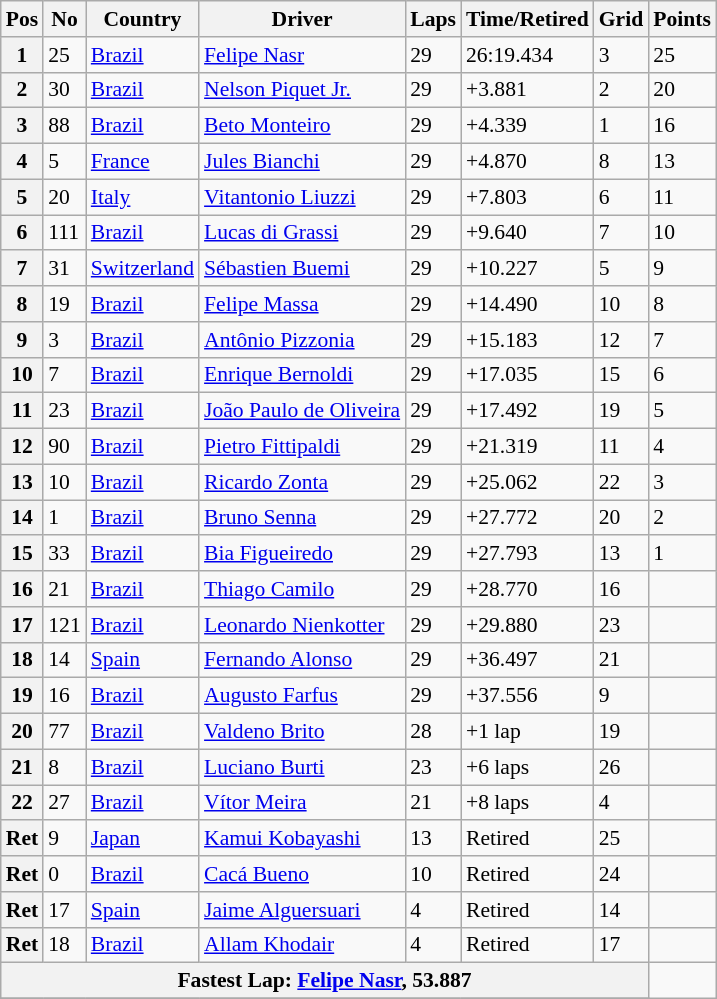<table class="wikitable" style="font-size: 90%">
<tr>
<th>Pos</th>
<th>No</th>
<th>Country</th>
<th>Driver</th>
<th>Laps</th>
<th>Time/Retired</th>
<th>Grid</th>
<th>Points</th>
</tr>
<tr>
<th>1</th>
<td>25</td>
<td> <a href='#'>Brazil</a></td>
<td><a href='#'>Felipe Nasr</a></td>
<td>29</td>
<td>26:19.434</td>
<td>3</td>
<td>25</td>
</tr>
<tr>
<th>2</th>
<td>30</td>
<td> <a href='#'>Brazil</a></td>
<td><a href='#'>Nelson Piquet Jr.</a></td>
<td>29</td>
<td>+3.881</td>
<td>2</td>
<td>20</td>
</tr>
<tr>
<th>3</th>
<td>88</td>
<td> <a href='#'>Brazil</a></td>
<td><a href='#'>Beto Monteiro</a></td>
<td>29</td>
<td>+4.339</td>
<td>1</td>
<td>16</td>
</tr>
<tr>
<th>4</th>
<td>5</td>
<td> <a href='#'>France</a></td>
<td><a href='#'>Jules Bianchi</a></td>
<td>29</td>
<td>+4.870</td>
<td>8</td>
<td>13</td>
</tr>
<tr>
<th>5</th>
<td>20</td>
<td> <a href='#'>Italy</a></td>
<td><a href='#'>Vitantonio Liuzzi</a></td>
<td>29</td>
<td>+7.803</td>
<td>6</td>
<td>11</td>
</tr>
<tr>
<th>6</th>
<td>111</td>
<td> <a href='#'>Brazil</a></td>
<td><a href='#'>Lucas di Grassi</a></td>
<td>29</td>
<td>+9.640</td>
<td>7</td>
<td>10</td>
</tr>
<tr>
<th>7</th>
<td>31</td>
<td> <a href='#'>Switzerland</a></td>
<td><a href='#'>Sébastien Buemi</a></td>
<td>29</td>
<td>+10.227</td>
<td>5</td>
<td>9</td>
</tr>
<tr>
<th>8</th>
<td>19</td>
<td> <a href='#'>Brazil</a></td>
<td><a href='#'>Felipe Massa</a></td>
<td>29</td>
<td>+14.490</td>
<td>10</td>
<td>8</td>
</tr>
<tr>
<th>9</th>
<td>3</td>
<td> <a href='#'>Brazil</a></td>
<td><a href='#'>Antônio Pizzonia</a></td>
<td>29</td>
<td>+15.183</td>
<td>12</td>
<td>7</td>
</tr>
<tr>
<th>10</th>
<td>7</td>
<td> <a href='#'>Brazil</a></td>
<td><a href='#'>Enrique Bernoldi</a></td>
<td>29</td>
<td>+17.035</td>
<td>15</td>
<td>6</td>
</tr>
<tr>
<th>11</th>
<td>23</td>
<td> <a href='#'>Brazil</a></td>
<td><a href='#'>João Paulo de Oliveira</a></td>
<td>29</td>
<td>+17.492</td>
<td>19</td>
<td>5</td>
</tr>
<tr>
<th>12</th>
<td>90</td>
<td> <a href='#'>Brazil</a></td>
<td><a href='#'>Pietro Fittipaldi</a></td>
<td>29</td>
<td>+21.319</td>
<td>11</td>
<td>4</td>
</tr>
<tr>
<th>13</th>
<td>10</td>
<td> <a href='#'>Brazil</a></td>
<td><a href='#'>Ricardo Zonta</a></td>
<td>29</td>
<td>+25.062</td>
<td>22</td>
<td>3</td>
</tr>
<tr>
<th>14</th>
<td>1</td>
<td> <a href='#'>Brazil</a></td>
<td><a href='#'>Bruno Senna</a></td>
<td>29</td>
<td>+27.772</td>
<td>20</td>
<td>2</td>
</tr>
<tr>
<th>15</th>
<td>33</td>
<td> <a href='#'>Brazil</a></td>
<td><a href='#'>Bia Figueiredo</a></td>
<td>29</td>
<td>+27.793</td>
<td>13</td>
<td>1</td>
</tr>
<tr>
<th>16</th>
<td>21</td>
<td> <a href='#'>Brazil</a></td>
<td><a href='#'>Thiago Camilo</a></td>
<td>29</td>
<td>+28.770</td>
<td>16</td>
<td></td>
</tr>
<tr>
<th>17</th>
<td>121</td>
<td> <a href='#'>Brazil</a></td>
<td><a href='#'>Leonardo Nienkotter</a></td>
<td>29</td>
<td>+29.880</td>
<td>23</td>
<td></td>
</tr>
<tr>
<th>18</th>
<td>14</td>
<td> <a href='#'>Spain</a></td>
<td><a href='#'>Fernando Alonso</a></td>
<td>29</td>
<td>+36.497</td>
<td>21</td>
<td></td>
</tr>
<tr>
<th>19</th>
<td>16</td>
<td> <a href='#'>Brazil</a></td>
<td><a href='#'>Augusto Farfus</a></td>
<td>29</td>
<td>+37.556</td>
<td>9</td>
<td></td>
</tr>
<tr>
<th>20</th>
<td>77</td>
<td> <a href='#'>Brazil</a></td>
<td><a href='#'>Valdeno Brito</a></td>
<td>28</td>
<td>+1 lap</td>
<td>19</td>
<td></td>
</tr>
<tr>
<th>21</th>
<td>8</td>
<td> <a href='#'>Brazil</a></td>
<td><a href='#'>Luciano Burti</a></td>
<td>23</td>
<td>+6 laps</td>
<td>26</td>
<td></td>
</tr>
<tr>
<th>22</th>
<td>27</td>
<td> <a href='#'>Brazil</a></td>
<td><a href='#'>Vítor Meira</a></td>
<td>21</td>
<td>+8 laps</td>
<td>4</td>
<td></td>
</tr>
<tr>
<th>Ret</th>
<td>9</td>
<td> <a href='#'>Japan</a></td>
<td><a href='#'>Kamui Kobayashi</a></td>
<td>13</td>
<td>Retired</td>
<td>25</td>
<td></td>
</tr>
<tr>
<th>Ret</th>
<td>0</td>
<td> <a href='#'>Brazil</a></td>
<td><a href='#'>Cacá Bueno</a></td>
<td>10</td>
<td>Retired</td>
<td>24</td>
<td></td>
</tr>
<tr>
<th>Ret</th>
<td>17</td>
<td> <a href='#'>Spain</a></td>
<td><a href='#'>Jaime Alguersuari</a></td>
<td>4</td>
<td>Retired</td>
<td>14</td>
<td></td>
</tr>
<tr>
<th>Ret</th>
<td>18</td>
<td> <a href='#'>Brazil</a></td>
<td><a href='#'>Allam Khodair</a></td>
<td>4</td>
<td>Retired</td>
<td>17</td>
<td></td>
</tr>
<tr>
<th colspan=7 align=center>Fastest Lap: <a href='#'>Felipe Nasr</a>, 53.887</th>
</tr>
<tr>
</tr>
</table>
